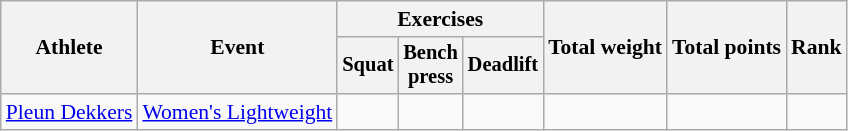<table class=wikitable style="font-size:90%">
<tr>
<th rowspan="2">Athlete</th>
<th rowspan="2">Event</th>
<th colspan="3">Exercises</th>
<th rowspan="2">Total weight</th>
<th rowspan="2">Total points</th>
<th rowspan="2">Rank</th>
</tr>
<tr style="font-size:95%">
<th>Squat</th>
<th>Bench<br>press</th>
<th>Deadlift</th>
</tr>
<tr align=center>
<td align=left><a href='#'>Pleun Dekkers</a></td>
<td align=left><a href='#'>Women's Lightweight</a></td>
<td></td>
<td></td>
<td></td>
<td></td>
<td></td>
<td></td>
</tr>
</table>
